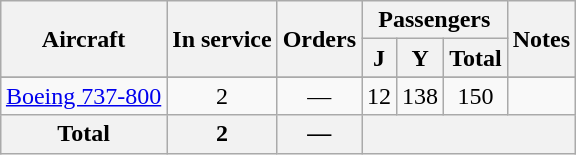<table class="wikitable" style="border-collapse:collapse;text-align:center;margin:auto;">
<tr>
<th rowspan=2>Aircraft</th>
<th rowspan=2>In service</th>
<th rowspan=2>Orders</th>
<th colspan=3>Passengers</th>
<th rowspan=2>Notes</th>
</tr>
<tr>
<th><abbr>J</abbr></th>
<th><abbr>Y</abbr></th>
<th>Total</th>
</tr>
<tr>
</tr>
<tr>
<td><a href='#'>Boeing 737-800</a></td>
<td>2</td>
<td>—</td>
<td>12</td>
<td>138</td>
<td>150</td>
<td></td>
</tr>
<tr>
<th>Total</th>
<th>2</th>
<th>—</th>
<th colspan=5></th>
</tr>
</table>
